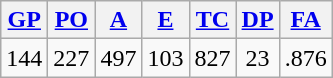<table class="wikitable">
<tr>
<th><a href='#'>GP</a></th>
<th><a href='#'>PO</a></th>
<th><a href='#'>A</a></th>
<th><a href='#'>E</a></th>
<th><a href='#'>TC</a></th>
<th><a href='#'>DP</a></th>
<th><a href='#'>FA</a></th>
</tr>
<tr align=center>
<td>144</td>
<td>227</td>
<td>497</td>
<td>103</td>
<td>827</td>
<td>23</td>
<td>.876</td>
</tr>
</table>
